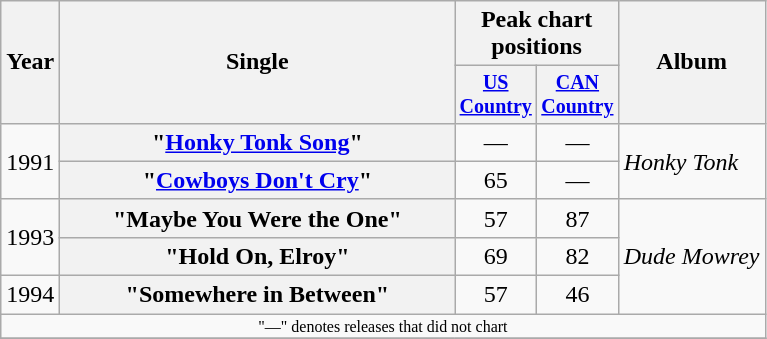<table class="wikitable plainrowheaders" style="text-align:center;">
<tr>
<th rowspan="2">Year</th>
<th rowspan="2" style="width:16em;">Single</th>
<th colspan="2">Peak chart<br>positions</th>
<th rowspan="2">Album</th>
</tr>
<tr style="font-size:smaller;">
<th width="45"><a href='#'>US Country</a></th>
<th width="45"><a href='#'>CAN Country</a></th>
</tr>
<tr>
<td rowspan=2>1991</td>
<th scope="row">"<a href='#'>Honky Tonk Song</a>"</th>
<td>—</td>
<td>—</td>
<td align="left" rowspan="2"><em>Honky Tonk</em></td>
</tr>
<tr>
<th scope="row">"<a href='#'>Cowboys Don't Cry</a>"</th>
<td>65</td>
<td>—</td>
</tr>
<tr>
<td rowspan="2">1993</td>
<th scope="row">"Maybe You Were the One"</th>
<td>57</td>
<td>87</td>
<td align="left" rowspan="3"><em>Dude Mowrey</em></td>
</tr>
<tr>
<th scope="row">"Hold On, Elroy"</th>
<td>69</td>
<td>82</td>
</tr>
<tr>
<td>1994</td>
<th scope="row">"Somewhere in Between"</th>
<td>57</td>
<td>46</td>
</tr>
<tr>
<td colspan="5" style="font-size:8pt">"—" denotes releases that did not chart</td>
</tr>
<tr>
</tr>
</table>
